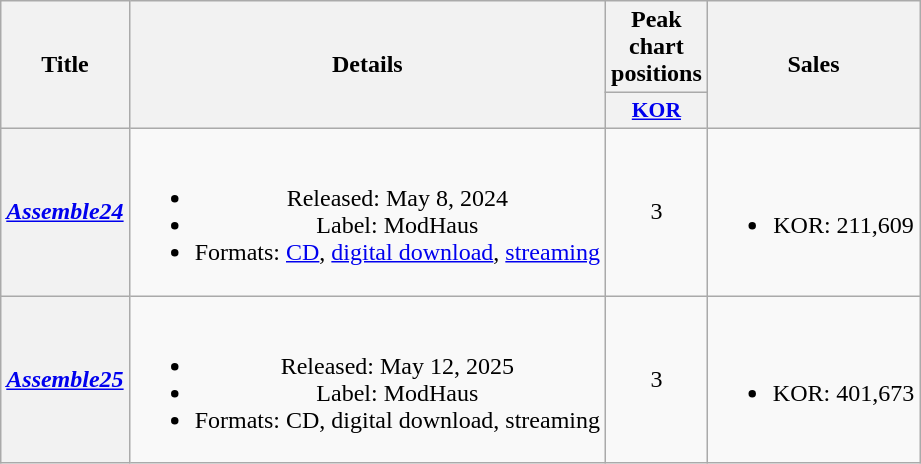<table class="wikitable plainrowheaders" style="text-align:center">
<tr>
<th scope="col" rowspan="2">Title</th>
<th scope="col" rowspan="2">Details</th>
<th scope="col">Peak chart positions</th>
<th scope="col" rowspan="2">Sales</th>
</tr>
<tr>
<th scope="col" style="font-size:90%; width:2.5em"><a href='#'>KOR</a><br></th>
</tr>
<tr>
<th scope="row"><em><a href='#'>Assemble24</a></em></th>
<td><br><ul><li>Released: May 8, 2024</li><li>Label: ModHaus</li><li>Formats: <a href='#'>CD</a>, <a href='#'>digital download</a>, <a href='#'>streaming</a></li></ul></td>
<td>3</td>
<td><br><ul><li>KOR: 211,609</li></ul></td>
</tr>
<tr>
<th scope="row"><em><a href='#'>Assemble25</a></em></th>
<td><br><ul><li>Released: May 12, 2025</li><li>Label: ModHaus</li><li>Formats: CD, digital download, streaming</li></ul></td>
<td>3</td>
<td><br><ul><li>KOR: 401,673</li></ul></td>
</tr>
</table>
